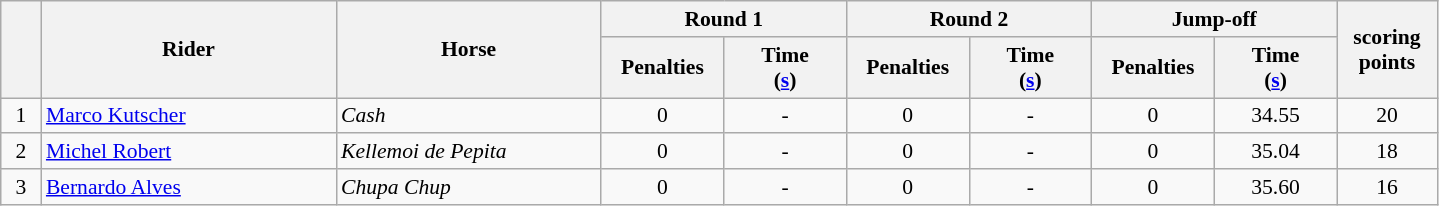<table class="wikitable" style="font-size: 90%">
<tr>
<th rowspan=2 width=20></th>
<th rowspan=2 width=190>Rider</th>
<th rowspan=2 width=170>Horse</th>
<th colspan=2>Round 1</th>
<th colspan=2>Round 2</th>
<th colspan=2>Jump-off</th>
<th rowspan=2 width=60>scoring<br>points</th>
</tr>
<tr>
<th width=75>Penalties</th>
<th width=75>Time<br>(<a href='#'>s</a>)</th>
<th width=75>Penalties</th>
<th width=75>Time<br>(<a href='#'>s</a>)</th>
<th width=75>Penalties</th>
<th width=75>Time<br>(<a href='#'>s</a>)</th>
</tr>
<tr>
<td align=center>1</td>
<td> <a href='#'>Marco Kutscher</a></td>
<td><em>Cash</em></td>
<td align=center>0</td>
<td align=center>-</td>
<td align=center>0</td>
<td align=center>-</td>
<td align=center>0</td>
<td align=center>34.55</td>
<td align=center>20</td>
</tr>
<tr>
<td align=center>2</td>
<td> <a href='#'>Michel Robert</a></td>
<td><em>Kellemoi de Pepita</em></td>
<td align=center>0</td>
<td align=center>-</td>
<td align=center>0</td>
<td align=center>-</td>
<td align=center>0</td>
<td align=center>35.04</td>
<td align=center>18</td>
</tr>
<tr>
<td align=center>3</td>
<td> <a href='#'>Bernardo Alves</a></td>
<td><em>Chupa Chup</em></td>
<td align=center>0</td>
<td align=center>-</td>
<td align=center>0</td>
<td align=center>-</td>
<td align=center>0</td>
<td align=center>35.60</td>
<td align=center>16</td>
</tr>
</table>
